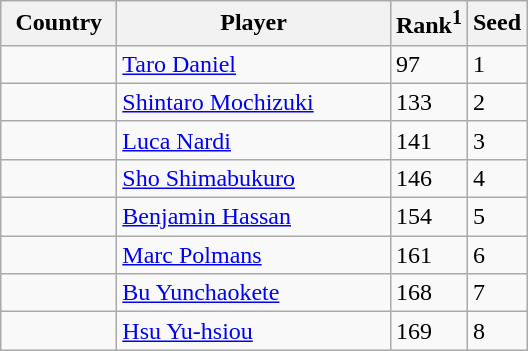<table class="sortable wikitable">
<tr>
<th width="70">Country</th>
<th width="175">Player</th>
<th>Rank<sup>1</sup></th>
<th>Seed</th>
</tr>
<tr>
<td></td>
<td><a href='#'>Taro Daniel</a></td>
<td>97</td>
<td>1</td>
</tr>
<tr>
<td></td>
<td><a href='#'>Shintaro Mochizuki</a></td>
<td>133</td>
<td>2</td>
</tr>
<tr>
<td></td>
<td><a href='#'>Luca Nardi</a></td>
<td>141</td>
<td>3</td>
</tr>
<tr>
<td></td>
<td><a href='#'>Sho Shimabukuro</a></td>
<td>146</td>
<td>4</td>
</tr>
<tr>
<td></td>
<td><a href='#'>Benjamin Hassan</a></td>
<td>154</td>
<td>5</td>
</tr>
<tr>
<td></td>
<td><a href='#'>Marc Polmans</a></td>
<td>161</td>
<td>6</td>
</tr>
<tr>
<td></td>
<td><a href='#'>Bu Yunchaokete</a></td>
<td>168</td>
<td>7</td>
</tr>
<tr>
<td></td>
<td><a href='#'>Hsu Yu-hsiou</a></td>
<td>169</td>
<td>8</td>
</tr>
</table>
